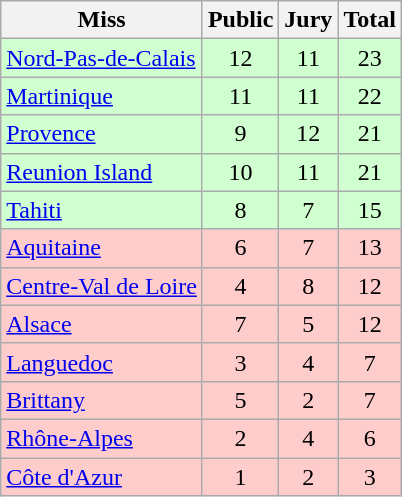<table class="wikitable sortable">
<tr>
<th scope=col>Miss</th>
<th scope=col>Public</th>
<th scope=col>Jury</th>
<th scope=col>Total</th>
</tr>
<tr align="center" bgcolor="D0FFD0">
<td align="left"><a href='#'>Nord-Pas-de-Calais</a></td>
<td>12</td>
<td>11</td>
<td>23</td>
</tr>
<tr align="center" bgcolor="D0FFD0">
<td align="left"><a href='#'>Martinique</a></td>
<td>11</td>
<td>11</td>
<td>22</td>
</tr>
<tr align="center" bgcolor="D0FFD0">
<td align="left"><a href='#'>Provence</a></td>
<td>9</td>
<td>12</td>
<td>21</td>
</tr>
<tr align="center" bgcolor="D0FFD0">
<td align="left"><a href='#'>Reunion Island</a></td>
<td>10</td>
<td>11</td>
<td>21</td>
</tr>
<tr align="center" bgcolor="D0FFD0">
<td align="left"><a href='#'>Tahiti</a></td>
<td>8</td>
<td>7</td>
<td>15</td>
</tr>
<tr align="center" bgcolor="FFCCCC">
<td align="left"><a href='#'>Aquitaine</a></td>
<td>6</td>
<td>7</td>
<td>13</td>
</tr>
<tr align="center" bgcolor="FFCCCC">
<td align="left"><a href='#'>Centre-Val de Loire</a></td>
<td>4</td>
<td>8</td>
<td>12</td>
</tr>
<tr align="center" bgcolor="FFCCCC">
<td align="left"><a href='#'>Alsace</a></td>
<td>7</td>
<td>5</td>
<td>12</td>
</tr>
<tr align="center" bgcolor="FFCCCC">
<td align="left"><a href='#'>Languedoc</a></td>
<td>3</td>
<td>4</td>
<td>7</td>
</tr>
<tr align="center" bgcolor="FFCCCC">
<td align="left"><a href='#'>Brittany</a></td>
<td>5</td>
<td>2</td>
<td>7</td>
</tr>
<tr align="center" bgcolor="FFCCCC">
<td align="left"><a href='#'>Rhône-Alpes</a></td>
<td>2</td>
<td>4</td>
<td>6</td>
</tr>
<tr align="center" bgcolor="FFCCCC">
<td align="left"><a href='#'>Côte d'Azur</a></td>
<td>1</td>
<td>2</td>
<td>3</td>
</tr>
</table>
